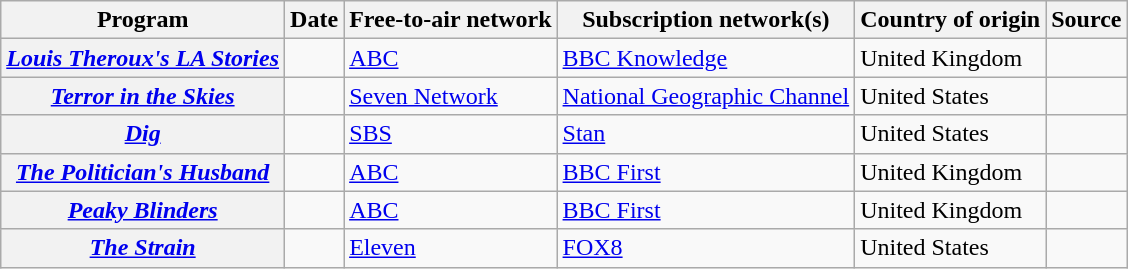<table class="wikitable plainrowheaders sortable" style="text-align:left">
<tr>
<th scope="col">Program</th>
<th scope="col">Date</th>
<th scope="col">Free-to-air network</th>
<th scope="col">Subscription network(s)</th>
<th scope="col">Country of origin</th>
<th scope="col" class="unsortable">Source</th>
</tr>
<tr>
<th scope="row"><em><a href='#'>Louis Theroux's LA Stories</a></em></th>
<td align=center></td>
<td><a href='#'>ABC</a></td>
<td><a href='#'>BBC Knowledge</a></td>
<td>United Kingdom</td>
<td align=center></td>
</tr>
<tr>
<th scope="row"><em><a href='#'>Terror in the Skies</a></em></th>
<td align=center></td>
<td><a href='#'>Seven Network</a></td>
<td><a href='#'>National Geographic Channel</a></td>
<td>United States</td>
<td align=center></td>
</tr>
<tr>
<th scope="row"><em><a href='#'>Dig</a></em></th>
<td align=center></td>
<td><a href='#'>SBS</a></td>
<td><a href='#'>Stan</a></td>
<td>United States</td>
<td align=center></td>
</tr>
<tr>
<th scope="row"><em><a href='#'>The Politician's Husband</a></em></th>
<td align=center></td>
<td><a href='#'>ABC</a></td>
<td><a href='#'>BBC First</a></td>
<td>United Kingdom</td>
<td align=center></td>
</tr>
<tr>
<th scope="row"><em><a href='#'>Peaky Blinders</a></em></th>
<td align=center></td>
<td><a href='#'>ABC</a></td>
<td><a href='#'>BBC First</a></td>
<td>United Kingdom</td>
<td align=center></td>
</tr>
<tr>
<th scope="row"><em><a href='#'>The Strain</a></em></th>
<td></td>
<td><a href='#'>Eleven</a></td>
<td><a href='#'>FOX8</a></td>
<td>United States</td>
<td align=center></td>
</tr>
</table>
